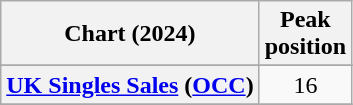<table class="wikitable plainrowheaders" style="text-align:center">
<tr>
<th>Chart (2024)</th>
<th>Peak<br>position</th>
</tr>
<tr>
</tr>
<tr>
<th scope="row"><a href='#'>UK Singles Sales</a> (<a href='#'>OCC</a>)</th>
<td>16</td>
</tr>
<tr>
</tr>
</table>
